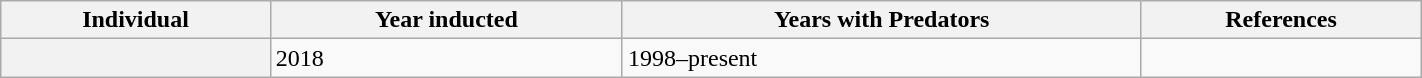<table class="wikitable sortable" width="75%">
<tr>
<th scope="col">Individual</th>
<th scope="col">Year inducted</th>
<th scope="col">Years with Predators</th>
<th scope="col" class="unsortable">References</th>
</tr>
<tr>
<th scope="row"></th>
<td>2018</td>
<td>1998–present</td>
<td></td>
</tr>
</table>
